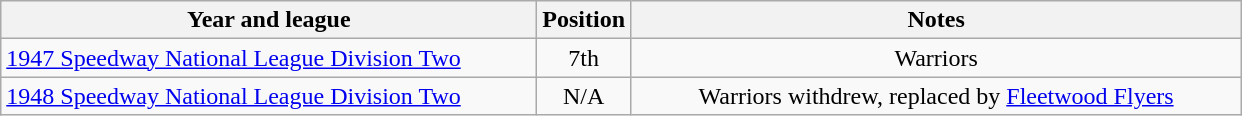<table class="wikitable">
<tr>
<th width=350>Year and league</th>
<th width=50>Position</th>
<th width=400>Notes</th>
</tr>
<tr align=center>
<td align="left"><a href='#'>1947 Speedway National League Division Two</a></td>
<td>7th</td>
<td>Warriors</td>
</tr>
<tr align=center>
<td align="left"><a href='#'>1948 Speedway National League Division Two</a></td>
<td>N/A</td>
<td>Warriors withdrew, replaced by <a href='#'>Fleetwood Flyers</a></td>
</tr>
</table>
